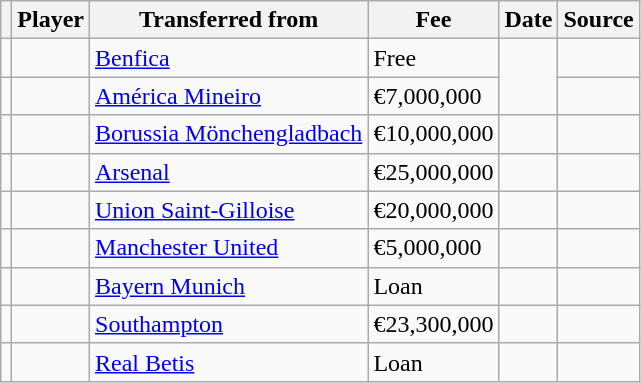<table class="wikitable plainrowheaders sortable">
<tr>
<th></th>
<th scope="col">Player</th>
<th>Transferred from</th>
<th style="width: 65px;">Fee</th>
<th scope="col">Date</th>
<th scope="col">Source</th>
</tr>
<tr>
<td align="center"></td>
<td></td>
<td> <a href='#'>Benfica</a></td>
<td>Free</td>
<td rowspan=2></td>
<td></td>
</tr>
<tr>
<td align=center></td>
<td></td>
<td> <a href='#'>América Mineiro</a></td>
<td>€7,000,000</td>
<td></td>
</tr>
<tr>
<td align=center></td>
<td></td>
<td> <a href='#'>Borussia Mönchengladbach</a></td>
<td>€10,000,000</td>
<td></td>
<td></td>
</tr>
<tr>
<td align=center></td>
<td></td>
<td> <a href='#'>Arsenal</a></td>
<td>€25,000,000</td>
<td></td>
<td></td>
</tr>
<tr>
<td align=center></td>
<td></td>
<td> <a href='#'>Union Saint-Gilloise</a></td>
<td>€20,000,000</td>
<td></td>
<td></td>
</tr>
<tr>
<td align=center></td>
<td></td>
<td> <a href='#'>Manchester United</a></td>
<td>€5,000,000</td>
<td></td>
<td></td>
</tr>
<tr>
<td align=center></td>
<td></td>
<td> <a href='#'>Bayern Munich</a></td>
<td>Loan</td>
<td></td>
<td></td>
</tr>
<tr>
<td align=center></td>
<td></td>
<td> <a href='#'>Southampton</a></td>
<td>€23,300,000</td>
<td></td>
<td></td>
</tr>
<tr>
<td align=center></td>
<td></td>
<td> <a href='#'>Real Betis</a></td>
<td>Loan</td>
<td></td>
<td></td>
</tr>
</table>
